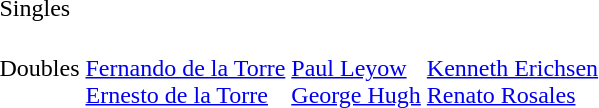<table>
<tr>
<td>Singles</td>
<td></td>
<td></td>
<td></td>
</tr>
<tr>
<td>Doubles</td>
<td><br><a href='#'>Fernando de la Torre</a><br><a href='#'>Ernesto de la Torre</a></td>
<td><br><a href='#'>Paul Leyow</a><br><a href='#'>George Hugh</a></td>
<td><br><a href='#'>Kenneth Erichsen</a><br><a href='#'>Renato Rosales</a></td>
</tr>
<tr>
</tr>
</table>
